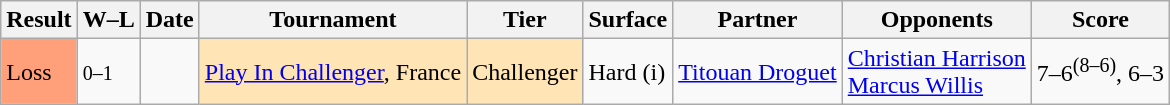<table class="wikitable">
<tr>
<th>Result</th>
<th class="unsortable">W–L</th>
<th>Date</th>
<th>Tournament</th>
<th>Tier</th>
<th>Surface</th>
<th>Partner</th>
<th>Opponents</th>
<th class="unsortable">Score</th>
</tr>
<tr>
<td bgcolor=ffa07a>Loss</td>
<td><small>0–1</small></td>
<td><a href='#'></a></td>
<td style="background:moccasin;"><a href='#'>Play In Challenger</a>, France</td>
<td style="background:moccasin;">Challenger</td>
<td>Hard (i)</td>
<td> <a href='#'>Titouan Droguet</a></td>
<td> <a href='#'>Christian Harrison</a><br> <a href='#'>Marcus Willis</a></td>
<td>7–6<sup>(8–6)</sup>, 6–3</td>
</tr>
</table>
